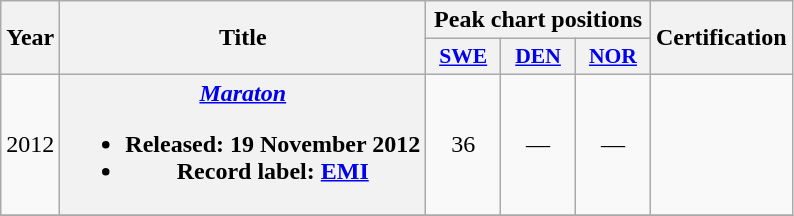<table class="wikitable plainrowheaders" style="text-align:center;">
<tr>
<th scope="col" rowspan="2">Year</th>
<th scope="col" rowspan="2">Title</th>
<th scope="col" colspan="3">Peak chart positions</th>
<th scope="col" rowspan="2">Certification</th>
</tr>
<tr>
<th scope="col" style="width:3em;font-size:90%;"><a href='#'>SWE</a><br></th>
<th scope="col" style="width:3em;font-size:90%;"><a href='#'>DEN</a><br></th>
<th scope="col" style="width:3em;font-size:90%;"><a href='#'>NOR</a><br></th>
</tr>
<tr>
<td>2012</td>
<th scope="row"><em><a href='#'>Maraton</a></em><br><ul><li>Released: 19 November 2012</li><li>Record label: <a href='#'>EMI</a></li></ul></th>
<td>36</td>
<td>—</td>
<td>—</td>
<td></td>
</tr>
<tr>
</tr>
</table>
